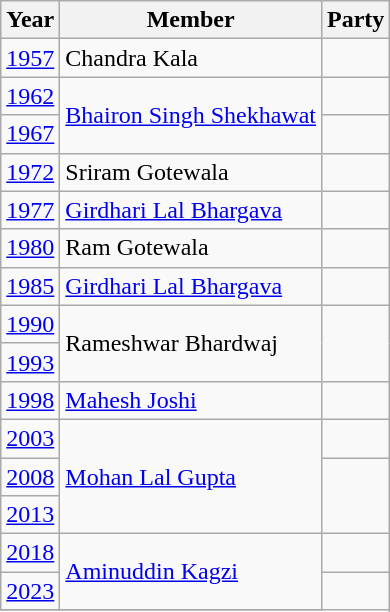<table class="wikitable sortable">
<tr>
<th>Year</th>
<th>Member</th>
<th colspan=2>Party</th>
</tr>
<tr>
<td><a href='#'>1957</a></td>
<td>Chandra Kala</td>
<td></td>
</tr>
<tr>
<td><a href='#'>1962</a></td>
<td rowspan=2><a href='#'>Bhairon Singh Shekhawat</a></td>
<td></td>
</tr>
<tr>
<td><a href='#'>1967</a></td>
<td></td>
</tr>
<tr>
<td><a href='#'>1972</a></td>
<td>Sriram Gotewala</td>
<td></td>
</tr>
<tr>
<td><a href='#'>1977</a></td>
<td><a href='#'>Girdhari Lal Bhargava</a></td>
<td></td>
</tr>
<tr>
<td><a href='#'>1980</a></td>
<td>Ram Gotewala</td>
<td></td>
</tr>
<tr>
<td><a href='#'>1985</a></td>
<td><a href='#'>Girdhari Lal Bhargava</a></td>
<td></td>
</tr>
<tr>
<td><a href='#'>1990</a></td>
<td rowspan=2>Rameshwar Bhardwaj</td>
</tr>
<tr>
<td><a href='#'>1993</a></td>
</tr>
<tr>
<td><a href='#'>1998</a></td>
<td><a href='#'>Mahesh Joshi</a></td>
<td></td>
</tr>
<tr>
<td><a href='#'>2003</a></td>
<td rowspan=3><a href='#'>Mohan Lal Gupta</a></td>
<td></td>
</tr>
<tr>
<td><a href='#'>2008</a></td>
</tr>
<tr>
<td><a href='#'>2013</a></td>
</tr>
<tr>
<td><a href='#'>2018</a></td>
<td rowspan=2><a href='#'>Aminuddin Kagzi</a></td>
<td></td>
</tr>
<tr>
<td><a href='#'>2023</a></td>
</tr>
<tr>
</tr>
</table>
